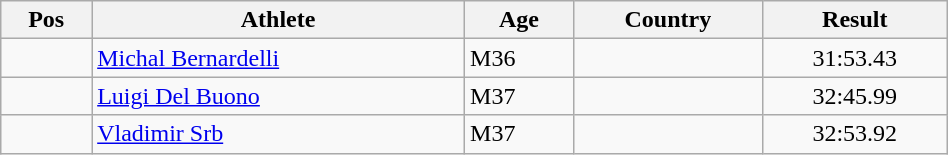<table class="wikitable"  style="text-align:center; width:50%;">
<tr>
<th>Pos</th>
<th>Athlete</th>
<th>Age</th>
<th>Country</th>
<th>Result</th>
</tr>
<tr>
<td align=center></td>
<td align=left><a href='#'>Michal Bernardelli</a></td>
<td align=left>M36</td>
<td align=left></td>
<td>31:53.43</td>
</tr>
<tr>
<td align=center></td>
<td align=left><a href='#'>Luigi Del Buono</a></td>
<td align=left>M37</td>
<td align=left></td>
<td>32:45.99</td>
</tr>
<tr>
<td align=center></td>
<td align=left><a href='#'>Vladimir Srb</a></td>
<td align=left>M37</td>
<td align=left></td>
<td>32:53.92</td>
</tr>
</table>
